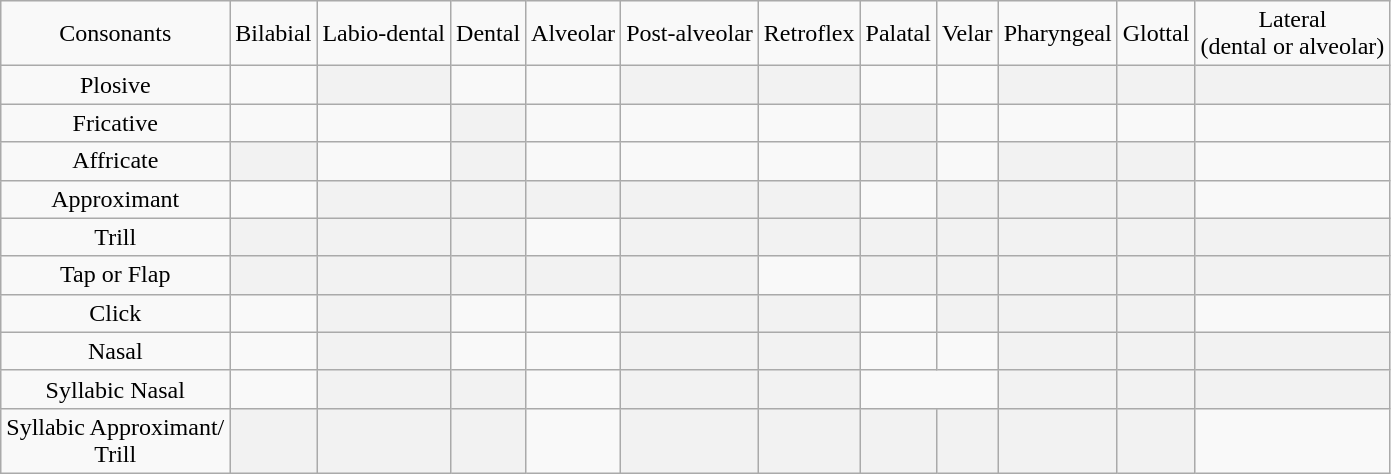<table class="wikitable" style="text-align: center">
<tr>
<td>Consonants</td>
<td>Bilabial</td>
<td>Labio-dental</td>
<td>Dental</td>
<td>Alveolar</td>
<td>Post-alveolar</td>
<td>Retroflex</td>
<td>Palatal</td>
<td>Velar</td>
<td>Pharyngeal</td>
<td>Glottal</td>
<td>Lateral<br>(dental or alveolar)</td>
</tr>
<tr>
<td>Plosive</td>
<td><br></td>
<th></th>
<td><br></td>
<td><br></td>
<th></th>
<th></th>
<td><br></td>
<td><br></td>
<th></th>
<th></th>
<th></th>
</tr>
<tr>
<td>Fricative</td>
<td><br></td>
<td><br></td>
<th></th>
<td><br></td>
<td><br></td>
<td><br></td>
<th></th>
<td><br></td>
<td><br></td>
<td><br></td>
<td><br></td>
</tr>
<tr>
<td>Affricate</td>
<th></th>
<td><br></td>
<th></th>
<td><br></td>
<td><br></td>
<td><br></td>
<th></th>
<td><br></td>
<th></th>
<th></th>
<td><br></td>
</tr>
<tr>
<td>Approximant</td>
<td><br></td>
<th></th>
<th></th>
<th></th>
<th></th>
<th></th>
<td><br></td>
<th></th>
<th></th>
<th></th>
<td><br></td>
</tr>
<tr>
<td>Trill</td>
<th></th>
<th></th>
<th></th>
<td><br></td>
<th></th>
<th></th>
<th></th>
<th></th>
<th></th>
<th></th>
<th></th>
</tr>
<tr>
<td>Tap or Flap</td>
<th></th>
<th></th>
<th></th>
<th></th>
<th></th>
<td><br></td>
<th></th>
<th></th>
<th></th>
<th></th>
<th></th>
</tr>
<tr>
<td>Click</td>
<td><br></td>
<th></th>
<td><br></td>
<td><br></td>
<th></th>
<th></th>
<td><br></td>
<th></th>
<th></th>
<th></th>
<td><br></td>
</tr>
<tr>
<td>Nasal</td>
<td><br></td>
<th></th>
<td><br></td>
<td><br></td>
<th></th>
<th></th>
<td><br></td>
<td><br></td>
<th></th>
<th></th>
<th></th>
</tr>
<tr>
<td>Syllabic Nasal</td>
<td><br></td>
<th></th>
<th></th>
<td><br></td>
<th></th>
<th></th>
<td colspan="2"><br></td>
<th></th>
<th></th>
<th></th>
</tr>
<tr>
<td>Syllabic Approximant/<br>Trill</td>
<th></th>
<th></th>
<th></th>
<td><br></td>
<th></th>
<th></th>
<th></th>
<th></th>
<th></th>
<th></th>
<td><br></td>
</tr>
</table>
